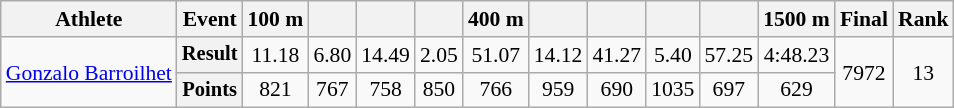<table class="wikitable" style="font-size:90%">
<tr>
<th>Athlete</th>
<th>Event</th>
<th>100 m</th>
<th></th>
<th></th>
<th></th>
<th>400 m</th>
<th></th>
<th></th>
<th></th>
<th></th>
<th>1500 m</th>
<th>Final</th>
<th>Rank</th>
</tr>
<tr align=center>
<td rowspan=2 align=left><a href='#'>Gonzalo Barroilhet</a></td>
<th style="font-size:95%">Result</th>
<td>11.18</td>
<td>6.80</td>
<td>14.49</td>
<td>2.05</td>
<td>51.07</td>
<td>14.12</td>
<td>41.27</td>
<td>5.40</td>
<td>57.25</td>
<td>4:48.23</td>
<td rowspan=2>7972</td>
<td rowspan=2>13</td>
</tr>
<tr align=center>
<th style="font-size:95%">Points</th>
<td>821</td>
<td>767</td>
<td>758</td>
<td>850</td>
<td>766</td>
<td>959</td>
<td>690</td>
<td>1035</td>
<td>697</td>
<td>629</td>
</tr>
</table>
